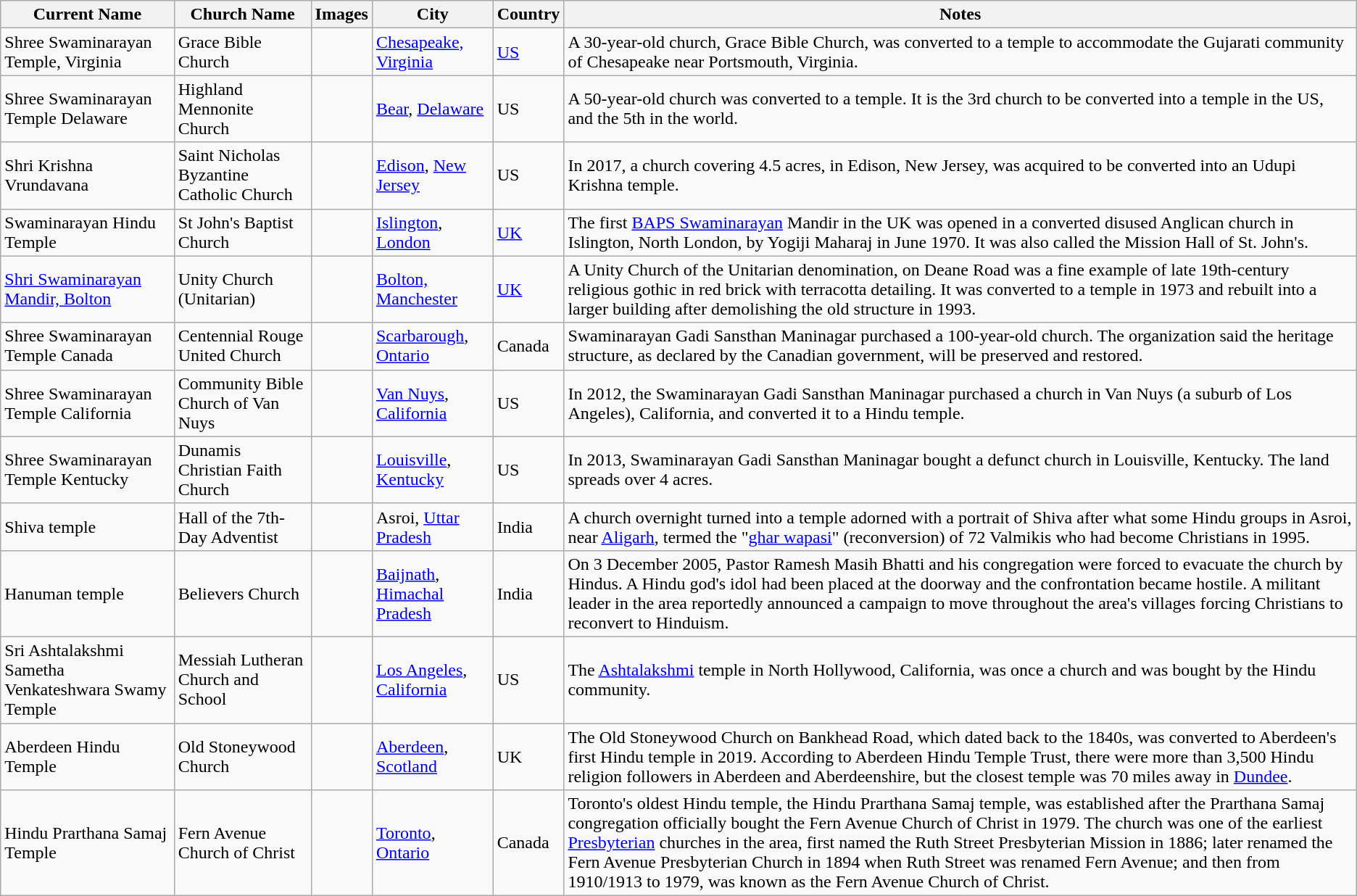<table class="wikitable plainrowheaders sortable" style="text-align:left;">
<tr>
<th>Current Name</th>
<th>Church Name</th>
<th>Images</th>
<th>City</th>
<th>Country</th>
<th>Notes</th>
</tr>
<tr>
<td>Shree Swaminarayan Temple, Virginia</td>
<td>Grace Bible Church</td>
<td></td>
<td><a href='#'>Chesapeake, Virginia</a></td>
<td><a href='#'>US</a></td>
<td>A 30-year-old church, Grace Bible Church, was converted to a temple to accommodate the Gujarati community of Chesapeake near Portsmouth, Virginia.</td>
</tr>
<tr>
<td>Shree Swaminarayan Temple Delaware</td>
<td>Highland Mennonite Church</td>
<td></td>
<td><a href='#'>Bear</a>, <a href='#'>Delaware</a></td>
<td>US</td>
<td>A 50-year-old church was converted to a temple. It is the 3rd church to be converted into a temple in the US, and the 5th in the world.</td>
</tr>
<tr>
<td>Shri Krishna Vrundavana</td>
<td>Saint Nicholas Byzantine Catholic Church</td>
<td></td>
<td><a href='#'>Edison</a>, <a href='#'>New Jersey</a></td>
<td>US</td>
<td>In 2017, a church covering 4.5 acres, in Edison, New Jersey, was acquired to be converted into an Udupi Krishna temple.</td>
</tr>
<tr>
<td>Swaminarayan Hindu Temple</td>
<td>St John's Baptist Church</td>
<td></td>
<td><a href='#'>Islington</a>, <a href='#'>London</a></td>
<td><a href='#'>UK</a></td>
<td>The first <a href='#'>BAPS Swaminarayan</a> Mandir in the UK was opened in a converted disused Anglican church in Islington, North London, by Yogiji Maharaj in June 1970. It was also called the Mission Hall of St. John's.</td>
</tr>
<tr>
<td><a href='#'>Shri Swaminarayan Mandir, Bolton</a></td>
<td>Unity Church (Unitarian)</td>
<td></td>
<td><a href='#'>Bolton, Manchester</a></td>
<td><a href='#'>UK</a></td>
<td>A Unity Church of the Unitarian denomination, on Deane Road was a fine example of late 19th-century religious gothic in red brick with terracotta detailing. It was converted to a temple in 1973 and rebuilt into a larger building after demolishing the old structure in 1993.</td>
</tr>
<tr>
<td>Shree Swaminarayan Temple Canada</td>
<td>Centennial Rouge United Church</td>
<td></td>
<td><a href='#'>Scarbarough</a>, <a href='#'>Ontario</a></td>
<td>Canada</td>
<td>Swaminarayan Gadi Sansthan Maninagar purchased a 100-year-old church. The organization said the heritage structure, as declared by the Canadian government, will be preserved and restored.</td>
</tr>
<tr>
<td>Shree Swaminarayan Temple California</td>
<td>Community Bible Church of Van Nuys</td>
<td></td>
<td><a href='#'>Van Nuys</a>, <a href='#'>California</a></td>
<td>US</td>
<td>In 2012, the Swaminarayan Gadi Sansthan Maninagar purchased a church in Van Nuys (a suburb of Los Angeles), California, and converted it to a Hindu temple.</td>
</tr>
<tr>
<td>Shree Swaminarayan Temple Kentucky</td>
<td>Dunamis Christian Faith Church</td>
<td></td>
<td><a href='#'>Louisville</a>, <a href='#'>Kentucky</a></td>
<td>US</td>
<td>In 2013, Swaminarayan Gadi Sansthan Maninagar bought a defunct church in Louisville, Kentucky. The land spreads over 4 acres.</td>
</tr>
<tr>
<td>Shiva temple</td>
<td>Hall of the 7th-Day Adventist</td>
<td></td>
<td>Asroi, <a href='#'>Uttar Pradesh</a></td>
<td>India</td>
<td>A church overnight turned into a temple adorned with a portrait of Shiva after what some Hindu groups in Asroi, near <a href='#'>Aligarh</a>, termed the "<a href='#'>ghar wapasi</a>" (reconversion) of 72 Valmikis who had become Christians in 1995.</td>
</tr>
<tr>
<td>Hanuman temple</td>
<td>Believers Church</td>
<td></td>
<td><a href='#'>Baijnath</a>, <a href='#'>Himachal Pradesh</a></td>
<td>India</td>
<td>On 3 December 2005, Pastor Ramesh Masih Bhatti and his congregation were forced to evacuate the church by Hindus. A Hindu god's idol had been placed at the doorway and the confrontation became hostile. A militant leader in the area reportedly announced a campaign to move throughout the area's villages forcing Christians to reconvert to Hinduism.</td>
</tr>
<tr>
<td>Sri Ashtalakshmi Sametha Venkateshwara Swamy Temple</td>
<td>Messiah Lutheran Church and School</td>
<td></td>
<td><a href='#'>Los Angeles</a>, <a href='#'>California</a></td>
<td>US</td>
<td>The <a href='#'>Ashtalakshmi</a> temple in North Hollywood, California, was once a church and was bought by the Hindu community.</td>
</tr>
<tr>
<td>Aberdeen Hindu Temple</td>
<td>Old Stoneywood Church</td>
<td></td>
<td><a href='#'>Aberdeen</a>, <a href='#'>Scotland</a></td>
<td>UK</td>
<td>The Old Stoneywood Church on Bankhead Road, which dated back to the 1840s, was converted to Aberdeen's first Hindu temple in 2019. According to Aberdeen Hindu Temple Trust, there were more than 3,500 Hindu religion followers in Aberdeen and Aberdeenshire, but the closest temple was 70 miles away in <a href='#'>Dundee</a>.</td>
</tr>
<tr>
<td>Hindu Prarthana Samaj Temple</td>
<td>Fern Avenue Church of Christ</td>
<td></td>
<td><a href='#'>Toronto</a>, <a href='#'>Ontario</a></td>
<td>Canada</td>
<td>Toronto's oldest Hindu temple, the Hindu Prarthana Samaj temple, was established after the Prarthana Samaj congregation officially bought the Fern Avenue Church of Christ in 1979. The church was one of the earliest <a href='#'>Presbyterian</a> churches in the area, first named the Ruth Street Presbyterian Mission in 1886; later renamed the Fern Avenue Presbyterian Church in 1894 when Ruth Street was renamed Fern Avenue; and then from 1910/1913 to 1979, was known as the Fern Avenue Church of Christ.</td>
</tr>
</table>
